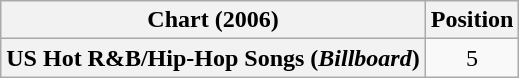<table class="wikitable plainrowheaders" style="text-align:center">
<tr>
<th scope="col">Chart (2006)</th>
<th scope="col">Position</th>
</tr>
<tr>
<th scope="row">US Hot R&B/Hip-Hop Songs (<em>Billboard</em>)</th>
<td>5</td>
</tr>
</table>
